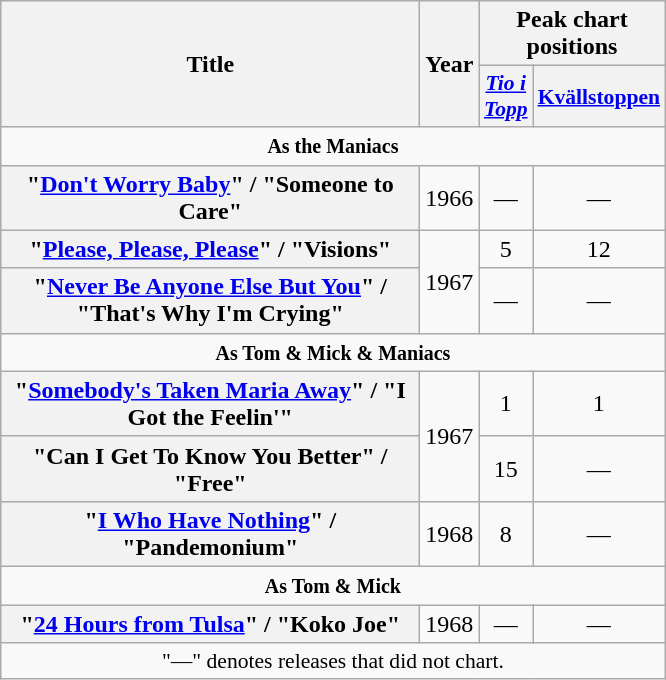<table class="wikitable plainrowheaders" style="text-align:center;">
<tr>
<th rowspan="2" scope="col" style="width:17em;">Title</th>
<th rowspan="2" scope="col" style="width:2em;">Year</th>
<th colspan="2">Peak chart positions</th>
</tr>
<tr>
<th scope="col" style="width:2em;font-size:90%;"><em><a href='#'>Tio i Topp</a></em></th>
<th scope="col" style="width:2em;font-size:90%;"><a href='#'>Kvällstoppen</a></th>
</tr>
<tr>
<td colspan="4" align="center"><small><strong>As the Maniacs</strong></small></td>
</tr>
<tr>
<th scope="row">"<a href='#'>Don't Worry Baby</a>" / "Someone to Care"</th>
<td>1966</td>
<td>—</td>
<td>—</td>
</tr>
<tr>
<th scope="row">"<a href='#'>Please, Please, Please</a>" / "Visions"</th>
<td rowspan="2">1967</td>
<td>5</td>
<td>12</td>
</tr>
<tr>
<th scope="row">"<a href='#'>Never Be Anyone Else But You</a>" / "That's Why I'm Crying"</th>
<td>—</td>
<td>—</td>
</tr>
<tr>
<td colspan="4" align="center"><small><strong>As Tom & Mick & Maniacs</strong></small></td>
</tr>
<tr>
<th scope="row">"<a href='#'>Somebody's Taken Maria Away</a>" / "I Got the Feelin'"</th>
<td rowspan="2">1967</td>
<td>1</td>
<td>1</td>
</tr>
<tr>
<th scope="row">"Can I Get To Know You Better" / "Free"</th>
<td>15</td>
<td>—</td>
</tr>
<tr>
<th scope="row">"<a href='#'>I Who Have Nothing</a>" / "Pandemonium"</th>
<td>1968</td>
<td>8</td>
<td>—</td>
</tr>
<tr>
<td colspan="4" align="center"><small><strong>As Tom & Mick</strong></small></td>
</tr>
<tr>
<th scope="row">"<a href='#'>24 Hours from Tulsa</a>" / "Koko Joe"</th>
<td>1968</td>
<td>—</td>
<td>—</td>
</tr>
<tr>
<td colspan="4" style="font-size:90%">"—" denotes releases that did not chart.</td>
</tr>
</table>
